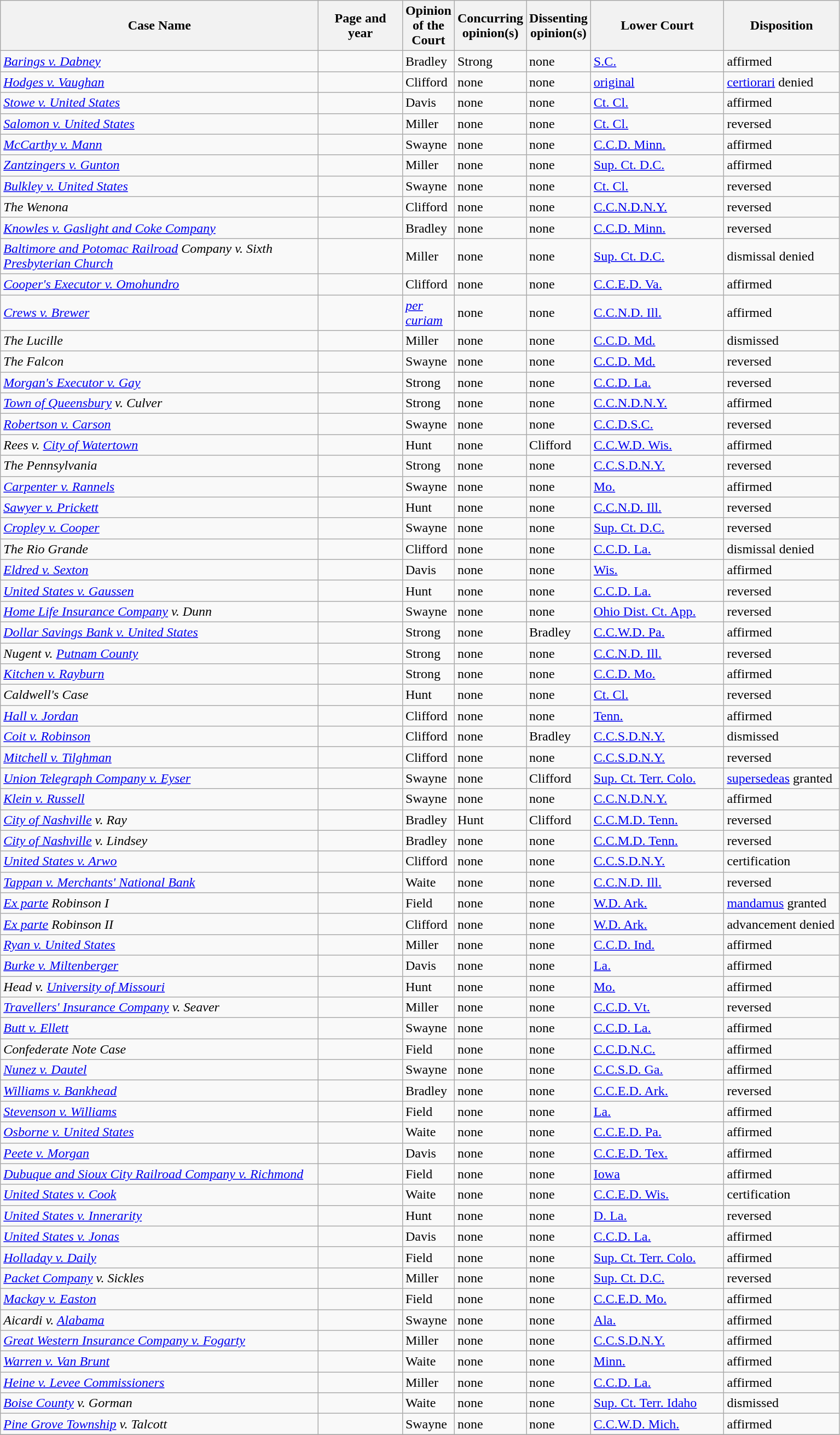<table class="wikitable sortable">
<tr>
<th scope="col" style="width: 380px;">Case Name</th>
<th scope="col" style="width: 95px;">Page and year</th>
<th scope="col" style="width: 10px;">Opinion of the Court</th>
<th scope="col" style="width: 10px;">Concurring opinion(s)</th>
<th scope="col" style="width: 10px;">Dissenting opinion(s)</th>
<th scope="col" style="width: 155px;">Lower Court</th>
<th scope="col" style="width: 133px;">Disposition</th>
</tr>
<tr>
<td><em><a href='#'>Barings v. Dabney</a></em></td>
<td align="right"></td>
<td>Bradley</td>
<td>Strong</td>
<td>none</td>
<td><a href='#'>S.C.</a></td>
<td>affirmed</td>
</tr>
<tr>
<td><em><a href='#'>Hodges v. Vaughan</a></em></td>
<td align="right"></td>
<td>Clifford</td>
<td>none</td>
<td>none</td>
<td><a href='#'>original</a></td>
<td><a href='#'>certiorari</a> denied</td>
</tr>
<tr>
<td><em><a href='#'>Stowe v. United States</a></em></td>
<td align="right"></td>
<td>Davis</td>
<td>none</td>
<td>none</td>
<td><a href='#'>Ct. Cl.</a></td>
<td>affirmed</td>
</tr>
<tr>
<td><em><a href='#'>Salomon v. United States</a></em></td>
<td align="right"></td>
<td>Miller</td>
<td>none</td>
<td>none</td>
<td><a href='#'>Ct. Cl.</a></td>
<td>reversed</td>
</tr>
<tr>
<td><em><a href='#'>McCarthy v. Mann</a></em></td>
<td align="right"></td>
<td>Swayne</td>
<td>none</td>
<td>none</td>
<td><a href='#'>C.C.D. Minn.</a></td>
<td>affirmed</td>
</tr>
<tr>
<td><em><a href='#'>Zantzingers v. Gunton</a></em></td>
<td align="right"></td>
<td>Miller</td>
<td>none</td>
<td>none</td>
<td><a href='#'>Sup. Ct. D.C.</a></td>
<td>affirmed</td>
</tr>
<tr>
<td><em><a href='#'>Bulkley v. United States</a></em></td>
<td align="right"></td>
<td>Swayne</td>
<td>none</td>
<td>none</td>
<td><a href='#'>Ct. Cl.</a></td>
<td>reversed</td>
</tr>
<tr>
<td><em>The Wenona</em></td>
<td align="right"></td>
<td>Clifford</td>
<td>none</td>
<td>none</td>
<td><a href='#'>C.C.N.D.N.Y.</a></td>
<td>reversed</td>
</tr>
<tr>
<td><em><a href='#'>Knowles v. Gaslight and Coke Company</a></em></td>
<td align="right"></td>
<td>Bradley</td>
<td>none</td>
<td>none</td>
<td><a href='#'>C.C.D. Minn.</a></td>
<td>reversed</td>
</tr>
<tr>
<td><em><a href='#'>Baltimore and Potomac Railroad</a> Company v. Sixth <a href='#'>Presbyterian Church</a></em></td>
<td align="right"></td>
<td>Miller</td>
<td>none</td>
<td>none</td>
<td><a href='#'>Sup. Ct. D.C.</a></td>
<td>dismissal denied</td>
</tr>
<tr>
<td><em><a href='#'>Cooper's Executor v. Omohundro</a></em></td>
<td align="right"></td>
<td>Clifford</td>
<td>none</td>
<td>none</td>
<td><a href='#'>C.C.E.D. Va.</a></td>
<td>affirmed</td>
</tr>
<tr>
<td><em><a href='#'>Crews v. Brewer</a></em></td>
<td align="right"></td>
<td><em><a href='#'>per curiam</a></em></td>
<td>none</td>
<td>none</td>
<td><a href='#'>C.C.N.D. Ill.</a></td>
<td>affirmed</td>
</tr>
<tr>
<td><em>The Lucille</em></td>
<td align="right"></td>
<td>Miller</td>
<td>none</td>
<td>none</td>
<td><a href='#'>C.C.D. Md.</a></td>
<td>dismissed</td>
</tr>
<tr>
<td><em>The Falcon</em></td>
<td align="right"></td>
<td>Swayne</td>
<td>none</td>
<td>none</td>
<td><a href='#'>C.C.D. Md.</a></td>
<td>reversed</td>
</tr>
<tr>
<td><em><a href='#'>Morgan's Executor v. Gay</a></em></td>
<td align="right"></td>
<td>Strong</td>
<td>none</td>
<td>none</td>
<td><a href='#'>C.C.D. La.</a></td>
<td>reversed</td>
</tr>
<tr>
<td><em><a href='#'>Town of Queensbury</a> v. Culver</em></td>
<td align="right"></td>
<td>Strong</td>
<td>none</td>
<td>none</td>
<td><a href='#'>C.C.N.D.N.Y.</a></td>
<td>affirmed</td>
</tr>
<tr>
<td><em><a href='#'>Robertson v. Carson</a></em></td>
<td align="right"></td>
<td>Swayne</td>
<td>none</td>
<td>none</td>
<td><a href='#'>C.C.D.S.C.</a></td>
<td>reversed</td>
</tr>
<tr>
<td><em>Rees v. <a href='#'>City of Watertown</a></em></td>
<td align="right"></td>
<td>Hunt</td>
<td>none</td>
<td>Clifford</td>
<td><a href='#'>C.C.W.D. Wis.</a></td>
<td>affirmed</td>
</tr>
<tr>
<td><em>The Pennsylvania</em></td>
<td align="right"></td>
<td>Strong</td>
<td>none</td>
<td>none</td>
<td><a href='#'>C.C.S.D.N.Y.</a></td>
<td>reversed</td>
</tr>
<tr>
<td><em><a href='#'>Carpenter v. Rannels</a></em></td>
<td align="right"></td>
<td>Swayne</td>
<td>none</td>
<td>none</td>
<td><a href='#'>Mo.</a></td>
<td>affirmed</td>
</tr>
<tr>
<td><em><a href='#'>Sawyer v. Prickett</a></em></td>
<td align="right"></td>
<td>Hunt</td>
<td>none</td>
<td>none</td>
<td><a href='#'>C.C.N.D. Ill.</a></td>
<td>reversed</td>
</tr>
<tr>
<td><em><a href='#'>Cropley v. Cooper</a></em></td>
<td align="right"></td>
<td>Swayne</td>
<td>none</td>
<td>none</td>
<td><a href='#'>Sup. Ct. D.C.</a></td>
<td>reversed</td>
</tr>
<tr>
<td><em>The Rio Grande</em></td>
<td align="right"></td>
<td>Clifford</td>
<td>none</td>
<td>none</td>
<td><a href='#'>C.C.D. La.</a></td>
<td>dismissal denied</td>
</tr>
<tr>
<td><em><a href='#'>Eldred v. Sexton</a></em></td>
<td align="right"></td>
<td>Davis</td>
<td>none</td>
<td>none</td>
<td><a href='#'>Wis.</a></td>
<td>affirmed</td>
</tr>
<tr>
<td><em><a href='#'>United States v. Gaussen</a></em></td>
<td align="right"></td>
<td>Hunt</td>
<td>none</td>
<td>none</td>
<td><a href='#'>C.C.D. La.</a></td>
<td>reversed</td>
</tr>
<tr>
<td><em><a href='#'>Home Life Insurance Company</a> v. Dunn</em></td>
<td align="right"></td>
<td>Swayne</td>
<td>none</td>
<td>none</td>
<td><a href='#'>Ohio Dist. Ct. App.</a></td>
<td>reversed</td>
</tr>
<tr>
<td><em><a href='#'>Dollar Savings Bank v. United States</a></em></td>
<td align="right"></td>
<td>Strong</td>
<td>none</td>
<td>Bradley</td>
<td><a href='#'>C.C.W.D. Pa.</a></td>
<td>affirmed</td>
</tr>
<tr>
<td><em>Nugent v. <a href='#'>Putnam County</a></em></td>
<td align="right"></td>
<td>Strong</td>
<td>none</td>
<td>none</td>
<td><a href='#'>C.C.N.D. Ill.</a></td>
<td>reversed</td>
</tr>
<tr>
<td><em><a href='#'>Kitchen v. Rayburn</a></em></td>
<td align="right"></td>
<td>Strong</td>
<td>none</td>
<td>none</td>
<td><a href='#'>C.C.D. Mo.</a></td>
<td>affirmed</td>
</tr>
<tr>
<td><em>Caldwell's Case</em></td>
<td align="right"></td>
<td>Hunt</td>
<td>none</td>
<td>none</td>
<td><a href='#'>Ct. Cl.</a></td>
<td>reversed</td>
</tr>
<tr>
<td><em><a href='#'>Hall v. Jordan</a></em></td>
<td align="right"></td>
<td>Clifford</td>
<td>none</td>
<td>none</td>
<td><a href='#'>Tenn.</a></td>
<td>affirmed</td>
</tr>
<tr>
<td><em><a href='#'>Coit v. Robinson</a></em></td>
<td align="right"></td>
<td>Clifford</td>
<td>none</td>
<td>Bradley</td>
<td><a href='#'>C.C.S.D.N.Y.</a></td>
<td>dismissed</td>
</tr>
<tr>
<td><em><a href='#'>Mitchell v. Tilghman</a></em></td>
<td align="right"></td>
<td>Clifford</td>
<td>none</td>
<td>none</td>
<td><a href='#'>C.C.S.D.N.Y.</a></td>
<td>reversed</td>
</tr>
<tr>
<td><em><a href='#'>Union Telegraph Company v. Eyser</a></em></td>
<td align="right"></td>
<td>Swayne</td>
<td>none</td>
<td>Clifford</td>
<td><a href='#'>Sup. Ct. Terr. Colo.</a></td>
<td><a href='#'>supersedeas</a> granted</td>
</tr>
<tr>
<td><em><a href='#'>Klein v. Russell</a></em></td>
<td align="right"></td>
<td>Swayne</td>
<td>none</td>
<td>none</td>
<td><a href='#'>C.C.N.D.N.Y.</a></td>
<td>affirmed</td>
</tr>
<tr>
<td><em><a href='#'>City of Nashville</a> v. Ray</em></td>
<td align="right"></td>
<td>Bradley</td>
<td>Hunt</td>
<td>Clifford</td>
<td><a href='#'>C.C.M.D. Tenn.</a></td>
<td>reversed</td>
</tr>
<tr>
<td><em><a href='#'>City of Nashville</a> v. Lindsey</em></td>
<td align="right"></td>
<td>Bradley</td>
<td>none</td>
<td>none</td>
<td><a href='#'>C.C.M.D. Tenn.</a></td>
<td>reversed</td>
</tr>
<tr>
<td><em><a href='#'>United States v. Arwo</a></em></td>
<td align="right"></td>
<td>Clifford</td>
<td>none</td>
<td>none</td>
<td><a href='#'>C.C.S.D.N.Y.</a></td>
<td>certification</td>
</tr>
<tr>
<td><em><a href='#'>Tappan v. Merchants' National Bank</a></em></td>
<td align="right"></td>
<td>Waite</td>
<td>none</td>
<td>none</td>
<td><a href='#'>C.C.N.D. Ill.</a></td>
<td>reversed</td>
</tr>
<tr>
<td><em><a href='#'>Ex parte</a> Robinson I</em></td>
<td align="right"></td>
<td>Field</td>
<td>none</td>
<td>none</td>
<td><a href='#'>W.D. Ark.</a></td>
<td><a href='#'>mandamus</a> granted</td>
</tr>
<tr>
<td><em><a href='#'>Ex parte</a> Robinson II</em></td>
<td align="right"></td>
<td>Clifford</td>
<td>none</td>
<td>none</td>
<td><a href='#'>W.D. Ark.</a></td>
<td>advancement denied</td>
</tr>
<tr>
<td><em><a href='#'>Ryan v. United States</a></em></td>
<td align="right"></td>
<td>Miller</td>
<td>none</td>
<td>none</td>
<td><a href='#'>C.C.D. Ind.</a></td>
<td>affirmed</td>
</tr>
<tr>
<td><em><a href='#'>Burke v. Miltenberger</a></em></td>
<td align="right"></td>
<td>Davis</td>
<td>none</td>
<td>none</td>
<td><a href='#'>La.</a></td>
<td>affirmed</td>
</tr>
<tr>
<td><em>Head v. <a href='#'>University of Missouri</a></em></td>
<td align="right"></td>
<td>Hunt</td>
<td>none</td>
<td>none</td>
<td><a href='#'>Mo.</a></td>
<td>affirmed</td>
</tr>
<tr>
<td><em><a href='#'>Travellers' Insurance Company</a> v. Seaver</em></td>
<td align="right"></td>
<td>Miller</td>
<td>none</td>
<td>none</td>
<td><a href='#'>C.C.D. Vt.</a></td>
<td>reversed</td>
</tr>
<tr>
<td><em><a href='#'>Butt v. Ellett</a></em></td>
<td align="right"></td>
<td>Swayne</td>
<td>none</td>
<td>none</td>
<td><a href='#'>C.C.D. La.</a></td>
<td>affirmed</td>
</tr>
<tr>
<td><em>Confederate Note Case</em></td>
<td align="right"></td>
<td>Field</td>
<td>none</td>
<td>none</td>
<td><a href='#'>C.C.D.N.C.</a></td>
<td>affirmed</td>
</tr>
<tr>
<td><em><a href='#'>Nunez v. Dautel</a></em></td>
<td align="right"></td>
<td>Swayne</td>
<td>none</td>
<td>none</td>
<td><a href='#'>C.C.S.D. Ga.</a></td>
<td>affirmed</td>
</tr>
<tr>
<td><em><a href='#'>Williams v. Bankhead</a></em></td>
<td align="right"></td>
<td>Bradley</td>
<td>none</td>
<td>none</td>
<td><a href='#'>C.C.E.D. Ark.</a></td>
<td>reversed</td>
</tr>
<tr>
<td><em><a href='#'>Stevenson v. Williams</a></em></td>
<td align="right"></td>
<td>Field</td>
<td>none</td>
<td>none</td>
<td><a href='#'>La.</a></td>
<td>affirmed</td>
</tr>
<tr>
<td><em><a href='#'>Osborne v. United States</a></em></td>
<td align="right"></td>
<td>Waite</td>
<td>none</td>
<td>none</td>
<td><a href='#'>C.C.E.D. Pa.</a></td>
<td>affirmed</td>
</tr>
<tr>
<td><em><a href='#'>Peete v. Morgan</a></em></td>
<td align="right"></td>
<td>Davis</td>
<td>none</td>
<td>none</td>
<td><a href='#'>C.C.E.D. Tex.</a></td>
<td>affirmed</td>
</tr>
<tr>
<td><em><a href='#'>Dubuque and Sioux City Railroad Company v. Richmond</a></em></td>
<td align="right"></td>
<td>Field</td>
<td>none</td>
<td>none</td>
<td><a href='#'>Iowa</a></td>
<td>affirmed</td>
</tr>
<tr>
<td><em><a href='#'>United States v. Cook</a></em></td>
<td align="right"></td>
<td>Waite</td>
<td>none</td>
<td>none</td>
<td><a href='#'>C.C.E.D. Wis.</a></td>
<td>certification</td>
</tr>
<tr>
<td><em><a href='#'>United States v. Innerarity</a></em></td>
<td align="right"></td>
<td>Hunt</td>
<td>none</td>
<td>none</td>
<td><a href='#'>D. La.</a></td>
<td>reversed</td>
</tr>
<tr>
<td><em><a href='#'>United States v. Jonas</a></em></td>
<td align="right"></td>
<td>Davis</td>
<td>none</td>
<td>none</td>
<td><a href='#'>C.C.D. La.</a></td>
<td>affirmed</td>
</tr>
<tr>
<td><em><a href='#'>Holladay v. Daily</a></em></td>
<td align="right"></td>
<td>Field</td>
<td>none</td>
<td>none</td>
<td><a href='#'>Sup. Ct. Terr. Colo.</a></td>
<td>affirmed</td>
</tr>
<tr>
<td><em><a href='#'>Packet Company</a> v. Sickles</em></td>
<td align="right"></td>
<td>Miller</td>
<td>none</td>
<td>none</td>
<td><a href='#'>Sup. Ct. D.C.</a></td>
<td>reversed</td>
</tr>
<tr>
<td><em><a href='#'>Mackay v. Easton</a></em></td>
<td align="right"></td>
<td>Field</td>
<td>none</td>
<td>none</td>
<td><a href='#'>C.C.E.D. Mo.</a></td>
<td>affirmed</td>
</tr>
<tr>
<td><em>Aicardi v. <a href='#'>Alabama</a></em></td>
<td align="right"></td>
<td>Swayne</td>
<td>none</td>
<td>none</td>
<td><a href='#'>Ala.</a></td>
<td>affirmed</td>
</tr>
<tr>
<td><em><a href='#'>Great Western Insurance Company v. Fogarty</a></em></td>
<td align="right"></td>
<td>Miller</td>
<td>none</td>
<td>none</td>
<td><a href='#'>C.C.S.D.N.Y.</a></td>
<td>affirmed</td>
</tr>
<tr>
<td><em><a href='#'>Warren v. Van Brunt</a></em></td>
<td align="right"></td>
<td>Waite</td>
<td>none</td>
<td>none</td>
<td><a href='#'>Minn.</a></td>
<td>affirmed</td>
</tr>
<tr>
<td><em><a href='#'>Heine v. Levee Commissioners</a></em></td>
<td align="right"></td>
<td>Miller</td>
<td>none</td>
<td>none</td>
<td><a href='#'>C.C.D. La.</a></td>
<td>affirmed</td>
</tr>
<tr>
<td><em><a href='#'>Boise County</a> v. Gorman</em></td>
<td align="right"></td>
<td>Waite</td>
<td>none</td>
<td>none</td>
<td><a href='#'>Sup. Ct. Terr. Idaho</a></td>
<td>dismissed</td>
</tr>
<tr>
<td><em><a href='#'>Pine Grove Township</a> v. Talcott</em></td>
<td align="right"></td>
<td>Swayne</td>
<td>none</td>
<td>none</td>
<td><a href='#'>C.C.W.D. Mich.</a></td>
<td>affirmed</td>
</tr>
<tr>
</tr>
</table>
